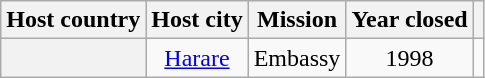<table class="wikitable plainrowheaders" style="text-align:center;">
<tr>
<th scope="col">Host country</th>
<th scope="col">Host city</th>
<th scope="col">Mission</th>
<th scope="col">Year closed</th>
<th scope="col"></th>
</tr>
<tr>
<th scope="row"></th>
<td><a href='#'>Harare</a></td>
<td>Embassy</td>
<td>1998</td>
<td></td>
</tr>
</table>
